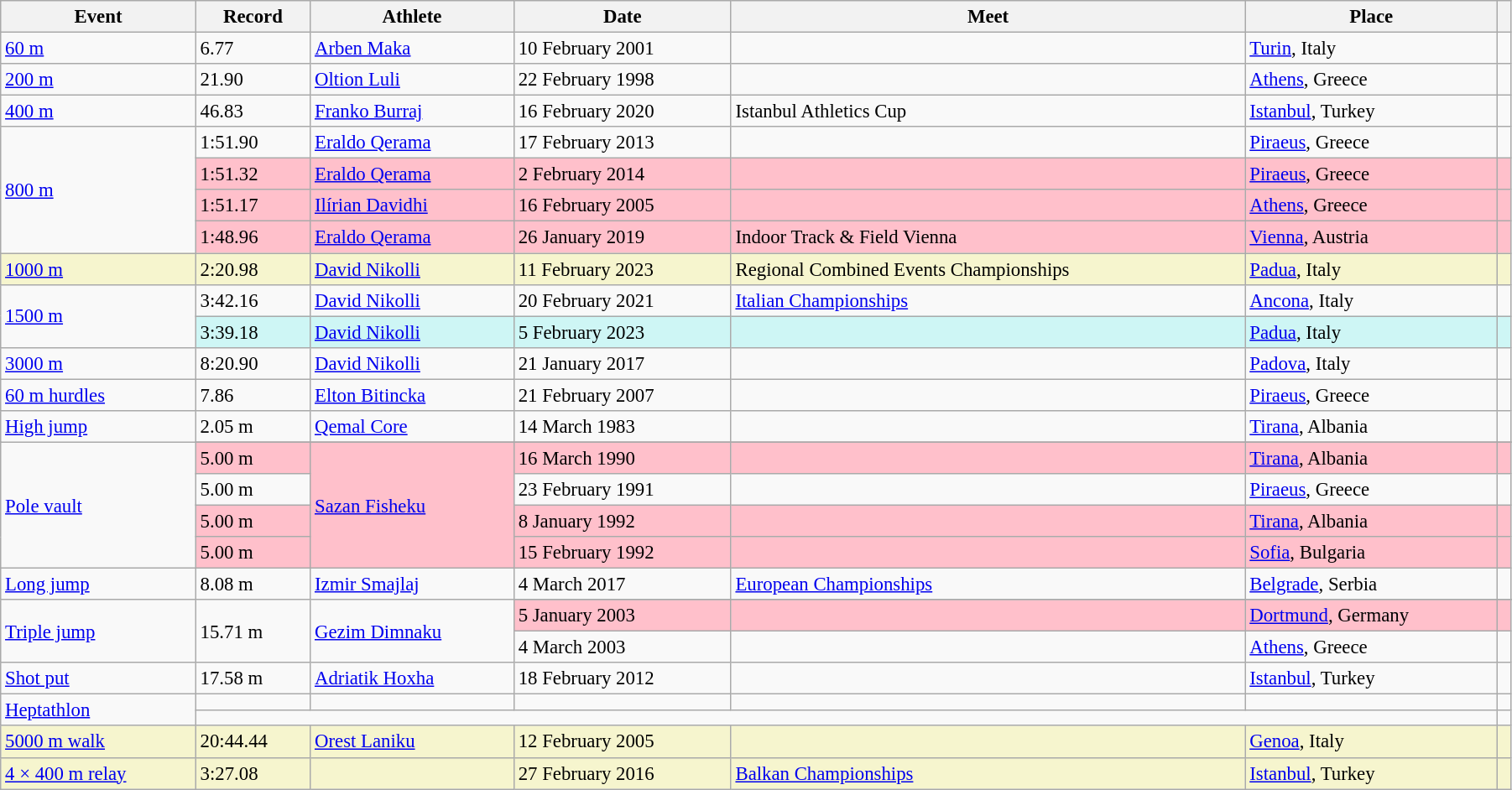<table class="wikitable" style="font-size:95%; width: 95%;">
<tr>
<th>Event</th>
<th>Record</th>
<th>Athlete</th>
<th>Date</th>
<th>Meet</th>
<th>Place</th>
<th></th>
</tr>
<tr>
<td><a href='#'>60 m</a></td>
<td>6.77</td>
<td><a href='#'>Arben Maka</a></td>
<td>10 February 2001</td>
<td></td>
<td><a href='#'>Turin</a>, Italy</td>
<td></td>
</tr>
<tr>
<td><a href='#'>200 m</a></td>
<td>21.90</td>
<td><a href='#'>Oltion Luli</a></td>
<td>22 February 1998</td>
<td></td>
<td><a href='#'>Athens</a>, Greece</td>
<td></td>
</tr>
<tr>
<td><a href='#'>400 m</a></td>
<td>46.83</td>
<td><a href='#'>Franko Burraj</a></td>
<td>16 February 2020</td>
<td>Istanbul Athletics Cup</td>
<td><a href='#'>Istanbul</a>, Turkey</td>
<td></td>
</tr>
<tr>
<td rowspan=4><a href='#'>800 m</a></td>
<td>1:51.90</td>
<td><a href='#'>Eraldo Qerama</a></td>
<td>17 February 2013</td>
<td></td>
<td><a href='#'>Piraeus</a>, Greece</td>
<td></td>
</tr>
<tr style="background:pink">
<td>1:51.32 </td>
<td><a href='#'>Eraldo Qerama</a></td>
<td>2 February 2014</td>
<td></td>
<td><a href='#'>Piraeus</a>, Greece</td>
<td></td>
</tr>
<tr style="background:pink">
<td>1:51.17 </td>
<td><a href='#'>Ilírian Davidhi</a></td>
<td>16 February 2005</td>
<td></td>
<td><a href='#'>Athens</a>, Greece</td>
<td></td>
</tr>
<tr style="background:pink">
<td>1:48.96</td>
<td><a href='#'>Eraldo Qerama</a></td>
<td>26 January 2019</td>
<td>Indoor Track & Field Vienna</td>
<td><a href='#'>Vienna</a>, Austria</td>
<td></td>
</tr>
<tr style="background:#f6F5CE;">
<td><a href='#'>1000 m</a></td>
<td>2:20.98</td>
<td><a href='#'>David Nikolli</a></td>
<td>11 February 2023</td>
<td>Regional Combined Events Championships</td>
<td><a href='#'>Padua</a>, Italy</td>
<td></td>
</tr>
<tr>
<td rowspan=2><a href='#'>1500 m</a></td>
<td>3:42.16</td>
<td><a href='#'>David Nikolli</a></td>
<td>20 February 2021</td>
<td><a href='#'>Italian Championships</a></td>
<td><a href='#'>Ancona</a>, Italy</td>
<td></td>
</tr>
<tr bgcolor=#CEF6F5>
<td>3:39.18</td>
<td><a href='#'>David Nikolli</a></td>
<td>5 February 2023</td>
<td></td>
<td><a href='#'>Padua</a>, Italy</td>
<td></td>
</tr>
<tr>
<td><a href='#'>3000 m</a></td>
<td>8:20.90</td>
<td><a href='#'>David Nikolli</a></td>
<td>21 January 2017</td>
<td></td>
<td><a href='#'>Padova</a>, Italy</td>
<td></td>
</tr>
<tr>
<td><a href='#'>60 m hurdles</a></td>
<td>7.86</td>
<td><a href='#'>Elton Bitincka</a></td>
<td>21 February 2007</td>
<td></td>
<td><a href='#'>Piraeus</a>, Greece</td>
<td></td>
</tr>
<tr>
<td><a href='#'>High jump</a></td>
<td>2.05 m</td>
<td><a href='#'>Qemal Core</a></td>
<td>14 March 1983 </td>
<td></td>
<td><a href='#'>Tirana</a>, Albania</td>
<td></td>
</tr>
<tr>
<td rowspan=5><a href='#'>Pole vault</a></td>
</tr>
<tr style="background:pink">
<td>5.00 m </td>
<td rowspan=4><a href='#'>Sazan Fisheku</a></td>
<td>16 March 1990</td>
<td></td>
<td><a href='#'>Tirana</a>, Albania</td>
<td></td>
</tr>
<tr>
<td>5.00 m</td>
<td>23 February 1991</td>
<td></td>
<td><a href='#'>Piraeus</a>, Greece</td>
<td></td>
</tr>
<tr style="background:pink">
<td>5.00 m </td>
<td>8 January 1992</td>
<td></td>
<td><a href='#'>Tirana</a>, Albania</td>
<td></td>
</tr>
<tr style="background:pink">
<td>5.00 m </td>
<td>15 February 1992</td>
<td></td>
<td><a href='#'>Sofia</a>, Bulgaria</td>
<td></td>
</tr>
<tr>
<td><a href='#'>Long jump</a></td>
<td>8.08 m</td>
<td><a href='#'>Izmir Smajlaj</a></td>
<td>4 March 2017</td>
<td><a href='#'>European Championships</a></td>
<td><a href='#'>Belgrade</a>, Serbia</td>
<td></td>
</tr>
<tr>
<td rowspan=3><a href='#'>Triple jump</a></td>
<td rowspan=3>15.71 m</td>
<td rowspan=3><a href='#'>Gezim Dimnaku</a></td>
</tr>
<tr style="background:pink">
<td>5 January 2003</td>
<td></td>
<td><a href='#'>Dortmund</a>, Germany</td>
<td></td>
</tr>
<tr>
<td>4 March 2003</td>
<td></td>
<td><a href='#'>Athens</a>, Greece</td>
<td></td>
</tr>
<tr>
<td><a href='#'>Shot put</a></td>
<td>17.58 m</td>
<td><a href='#'>Adriatik Hoxha</a></td>
<td>18 February 2012</td>
<td></td>
<td><a href='#'>Istanbul</a>, Turkey</td>
<td></td>
</tr>
<tr>
<td rowspan=2><a href='#'>Heptathlon</a></td>
<td></td>
<td></td>
<td></td>
<td></td>
<td></td>
<td></td>
</tr>
<tr>
<td colspan=5></td>
<td></td>
</tr>
<tr style="background:#f6F5CE;">
<td><a href='#'>5000 m walk</a></td>
<td>20:44.44 </td>
<td><a href='#'>Orest Laniku</a></td>
<td>12 February 2005</td>
<td></td>
<td><a href='#'>Genoa</a>, Italy</td>
<td></td>
</tr>
<tr style="background:#f6F5CE;">
<td><a href='#'>4 × 400 m relay</a></td>
<td>3:27.08 </td>
<td></td>
<td>27 February 2016</td>
<td><a href='#'>Balkan Championships</a></td>
<td><a href='#'>Istanbul</a>, Turkey</td>
<td></td>
</tr>
</table>
